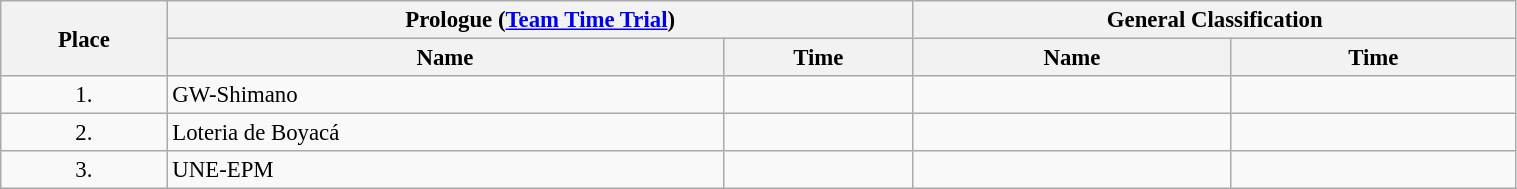<table class=wikitable style="font-size:95%" width="80%">
<tr>
<th rowspan="2">Place</th>
<th colspan="2">Prologue (<a href='#'>Team Time Trial</a>)</th>
<th colspan="2">General Classification</th>
</tr>
<tr>
<th>Name</th>
<th>Time</th>
<th>Name</th>
<th>Time</th>
</tr>
<tr>
<td align="center">1.</td>
<td>GW-Shimano</td>
<td></td>
<td></td>
<td></td>
</tr>
<tr>
<td align="center">2.</td>
<td>Loteria de Boyacá</td>
<td></td>
<td></td>
<td></td>
</tr>
<tr>
<td align="center">3.</td>
<td>UNE-EPM</td>
<td></td>
<td></td>
<td></td>
</tr>
</table>
